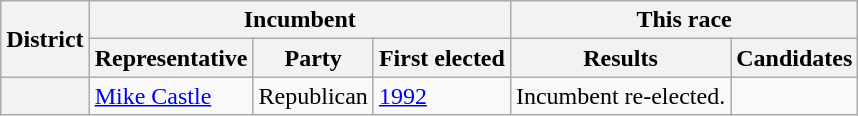<table class=wikitable>
<tr>
<th rowspan=2>District</th>
<th colspan=3>Incumbent</th>
<th colspan=2>This race</th>
</tr>
<tr>
<th>Representative</th>
<th>Party</th>
<th>First elected</th>
<th>Results</th>
<th>Candidates</th>
</tr>
<tr>
<th></th>
<td><a href='#'>Mike Castle</a></td>
<td>Republican</td>
<td><a href='#'>1992</a></td>
<td>Incumbent re-elected.</td>
<td nowrap></td>
</tr>
</table>
